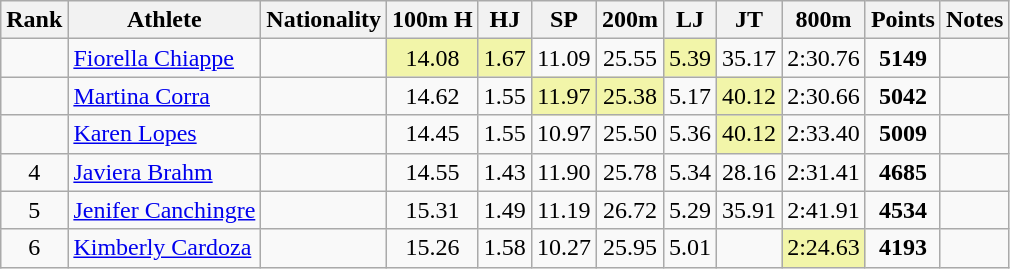<table class="wikitable sortable" style=" text-align:center;">
<tr>
<th>Rank</th>
<th>Athlete</th>
<th>Nationality</th>
<th>100m H</th>
<th>HJ</th>
<th>SP</th>
<th>200m</th>
<th>LJ</th>
<th>JT</th>
<th>800m</th>
<th>Points</th>
<th>Notes</th>
</tr>
<tr>
<td></td>
<td align=left><a href='#'>Fiorella Chiappe</a></td>
<td align=left></td>
<td bgcolor=#F2F5A9>14.08</td>
<td bgcolor=#F2F5A9>1.67</td>
<td>11.09</td>
<td>25.55</td>
<td bgcolor=#F2F5A9>5.39</td>
<td>35.17</td>
<td>2:30.76</td>
<td><strong>5149</strong></td>
<td></td>
</tr>
<tr>
<td></td>
<td align=left><a href='#'>Martina Corra</a></td>
<td align=left></td>
<td>14.62</td>
<td>1.55</td>
<td bgcolor=#F2F5A9>11.97</td>
<td bgcolor=#F2F5A9>25.38</td>
<td>5.17</td>
<td bgcolor=#F2F5A9>40.12</td>
<td>2:30.66</td>
<td><strong>5042</strong></td>
<td></td>
</tr>
<tr>
<td></td>
<td align=left><a href='#'>Karen Lopes</a></td>
<td align=left></td>
<td>14.45</td>
<td>1.55</td>
<td>10.97</td>
<td>25.50</td>
<td>5.36</td>
<td bgcolor=#F2F5A9>40.12</td>
<td>2:33.40</td>
<td><strong>5009</strong></td>
<td></td>
</tr>
<tr>
<td>4</td>
<td align=left><a href='#'>Javiera Brahm</a></td>
<td align=left></td>
<td>14.55</td>
<td>1.43</td>
<td>11.90</td>
<td>25.78</td>
<td>5.34</td>
<td>28.16</td>
<td>2:31.41</td>
<td><strong>4685</strong></td>
<td></td>
</tr>
<tr>
<td>5</td>
<td align=left><a href='#'>Jenifer Canchingre</a></td>
<td align=left></td>
<td>15.31</td>
<td>1.49</td>
<td>11.19</td>
<td>26.72</td>
<td>5.29</td>
<td>35.91</td>
<td>2:41.91</td>
<td><strong>4534</strong></td>
<td></td>
</tr>
<tr>
<td>6</td>
<td align=left><a href='#'>Kimberly Cardoza</a></td>
<td align=left></td>
<td>15.26</td>
<td>1.58</td>
<td>10.27</td>
<td>25.95</td>
<td>5.01</td>
<td></td>
<td bgcolor=#F2F5A9>2:24.63</td>
<td><strong>4193</strong></td>
<td></td>
</tr>
</table>
